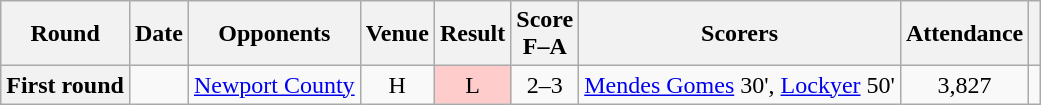<table class="wikitable sortable plainrowheaders" style=text-align:center>
<tr>
<th scope=col>Round</th>
<th scope=col>Date</th>
<th scope=col>Opponents</th>
<th scope=col>Venue</th>
<th scope=col>Result</th>
<th scope=col>Score<br>F–A</th>
<th scope=col class=unsortable>Scorers</th>
<th scope=col>Attendance</th>
<th scope=col class=unsortable></th>
</tr>
<tr>
<th scope=row>First round</th>
<td align=left></td>
<td align=left><a href='#'>Newport County</a></td>
<td>H</td>
<td style=background-color:#FFCCCC>L</td>
<td>2–3</td>
<td align=left><a href='#'>Mendes Gomes</a> 30', <a href='#'>Lockyer</a> 50'</td>
<td>3,827</td>
<td></td>
</tr>
</table>
